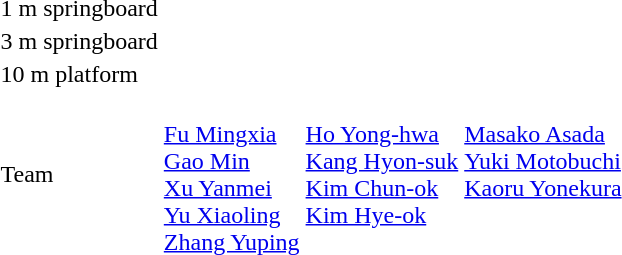<table>
<tr>
<td>1 m springboard</td>
<td></td>
<td></td>
<td></td>
</tr>
<tr>
<td>3 m springboard</td>
<td></td>
<td></td>
<td></td>
</tr>
<tr>
<td>10 m platform</td>
<td></td>
<td></td>
<td></td>
</tr>
<tr>
<td>Team</td>
<td><br><a href='#'>Fu Mingxia</a><br><a href='#'>Gao Min</a><br><a href='#'>Xu Yanmei</a><br><a href='#'>Yu Xiaoling</a><br><a href='#'>Zhang Yuping</a></td>
<td valign=top><br><a href='#'>Ho Yong-hwa</a><br><a href='#'>Kang Hyon-suk</a><br><a href='#'>Kim Chun-ok</a><br><a href='#'>Kim Hye-ok</a></td>
<td valign=top><br><a href='#'>Masako Asada</a><br><a href='#'>Yuki Motobuchi</a><br><a href='#'>Kaoru Yonekura</a></td>
</tr>
</table>
